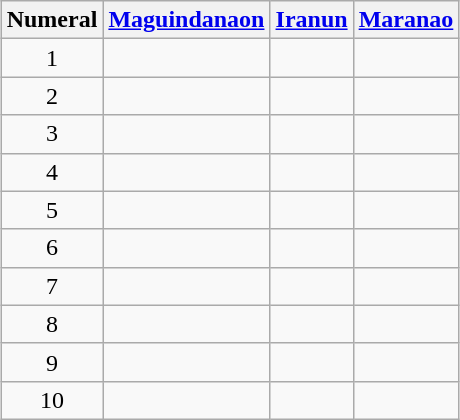<table class="wikitable" style="margin:auto; text-align:center">
<tr>
<th>Numeral</th>
<th><a href='#'>Maguindanaon</a></th>
<th><a href='#'>Iranun</a></th>
<th><a href='#'>Maranao</a></th>
</tr>
<tr>
<td>1</td>
<td></td>
<td></td>
<td></td>
</tr>
<tr>
<td>2</td>
<td></td>
<td></td>
<td></td>
</tr>
<tr>
<td>3</td>
<td></td>
<td></td>
<td></td>
</tr>
<tr>
<td>4</td>
<td></td>
<td></td>
<td></td>
</tr>
<tr>
<td>5</td>
<td></td>
<td></td>
<td></td>
</tr>
<tr>
<td>6</td>
<td></td>
<td></td>
<td></td>
</tr>
<tr>
<td>7</td>
<td></td>
<td></td>
<td></td>
</tr>
<tr>
<td>8</td>
<td></td>
<td></td>
<td></td>
</tr>
<tr>
<td>9</td>
<td></td>
<td></td>
<td></td>
</tr>
<tr>
<td>10</td>
<td></td>
<td></td>
<td></td>
</tr>
</table>
